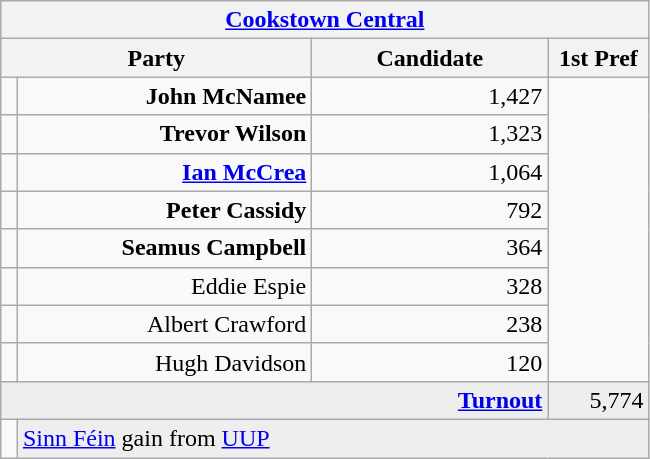<table class="wikitable">
<tr>
<th colspan="4" align="center"><a href='#'>Cookstown Central</a></th>
</tr>
<tr>
<th colspan="2" align="center" width=200>Party</th>
<th width=150>Candidate</th>
<th width=60>1st Pref</th>
</tr>
<tr>
<td></td>
<td align="right"><strong>John McNamee</strong></td>
<td align="right">1,427</td>
</tr>
<tr>
<td></td>
<td align="right"><strong>Trevor Wilson</strong></td>
<td align="right">1,323</td>
</tr>
<tr>
<td></td>
<td align="right"><strong><a href='#'>Ian McCrea</a></strong></td>
<td align="right">1,064</td>
</tr>
<tr>
<td></td>
<td align="right"><strong>Peter Cassidy</strong></td>
<td align="right">792</td>
</tr>
<tr>
<td></td>
<td align="right"><strong>Seamus Campbell</strong></td>
<td align="right">364</td>
</tr>
<tr>
<td></td>
<td align="right">Eddie Espie</td>
<td align="right">328</td>
</tr>
<tr>
<td></td>
<td align="right">Albert Crawford</td>
<td align="right">238</td>
</tr>
<tr>
<td></td>
<td align="right">Hugh Davidson</td>
<td align="right">120</td>
</tr>
<tr bgcolor="EEEEEE">
<td colspan=3 align="right"><strong><a href='#'>Turnout</a></strong></td>
<td align="right">5,774</td>
</tr>
<tr>
<td bgcolor=></td>
<td colspan=3 bgcolor="EEEEEE"><a href='#'>Sinn Féin</a> gain from <a href='#'>UUP</a></td>
</tr>
</table>
